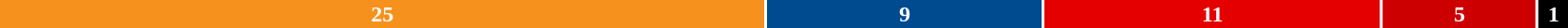<table style="width:88%; text-align:center;">
<tr style="color:white;">
<td style="background:#F7911D; width:49.0%;"><strong>25</strong></td>
<td style="background:#004A90; width:17.6%;"><strong>9</strong></td>
<td style="background:#E50000; width:21.5%;"><strong>11</strong></td>
<td style="background:#CC0000; width:9.8%;"><strong>5</strong></td>
<td style="background:#000000; width:1.9%;"><strong>1</strong></td>
</tr>
<tr>
<td></td>
<td></td>
<td></td>
<td></td>
<td></td>
</tr>
</table>
